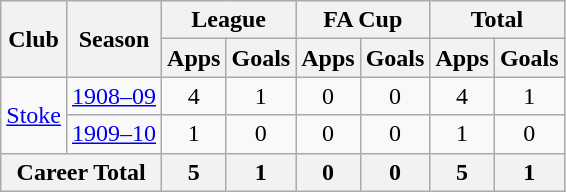<table class="wikitable" style="text-align: center;">
<tr>
<th rowspan="2">Club</th>
<th rowspan="2">Season</th>
<th colspan="2">League</th>
<th colspan="2">FA Cup</th>
<th colspan="2">Total</th>
</tr>
<tr>
<th>Apps</th>
<th>Goals</th>
<th>Apps</th>
<th>Goals</th>
<th>Apps</th>
<th>Goals</th>
</tr>
<tr>
<td rowspan="2"><a href='#'>Stoke</a></td>
<td><a href='#'>1908–09</a></td>
<td>4</td>
<td>1</td>
<td>0</td>
<td>0</td>
<td>4</td>
<td>1</td>
</tr>
<tr>
<td><a href='#'>1909–10</a></td>
<td>1</td>
<td>0</td>
<td>0</td>
<td>0</td>
<td>1</td>
<td>0</td>
</tr>
<tr>
<th colspan="2">Career Total</th>
<th>5</th>
<th>1</th>
<th>0</th>
<th>0</th>
<th>5</th>
<th>1</th>
</tr>
</table>
